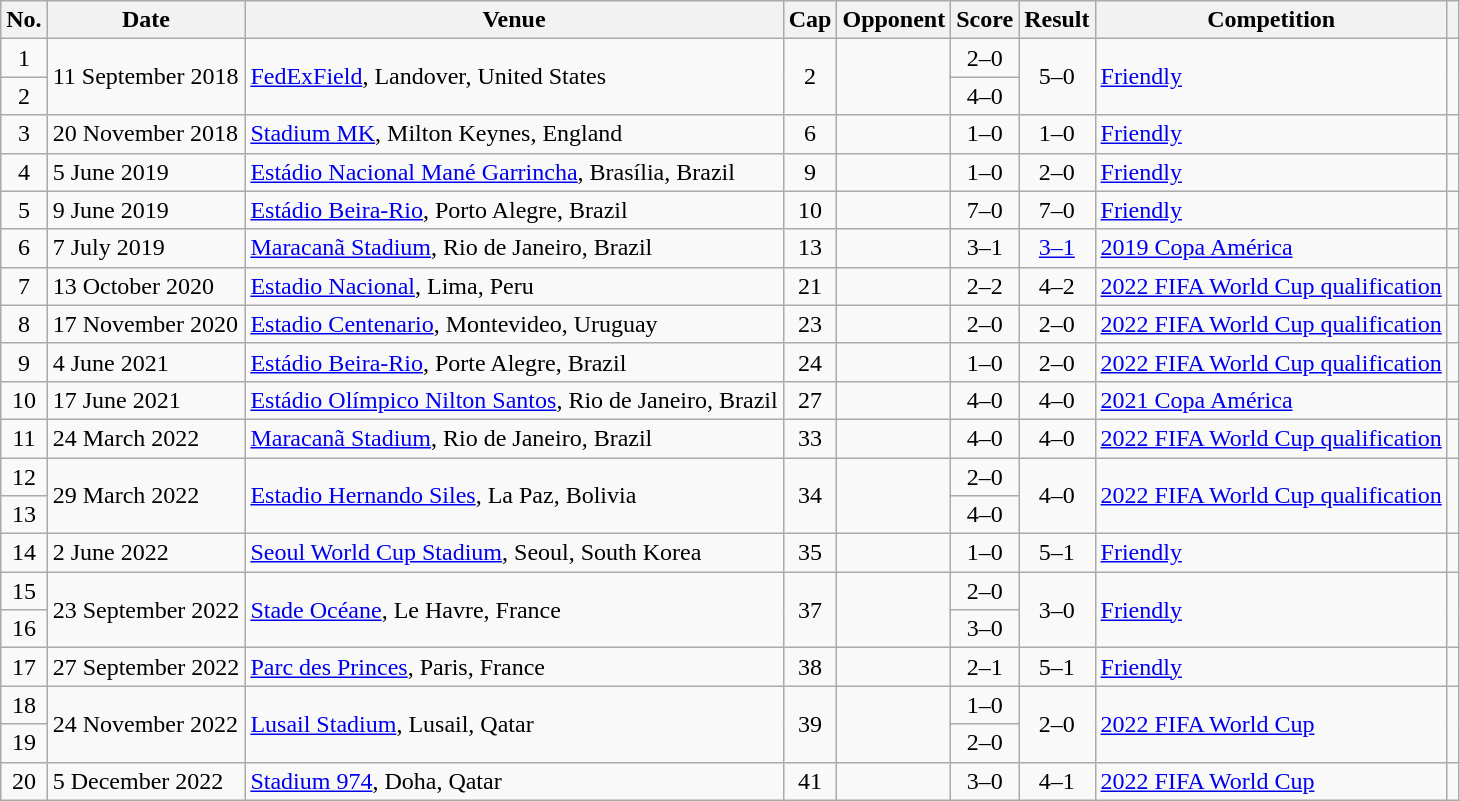<table class="wikitable sortable">
<tr>
<th scope=col>No.</th>
<th scope=col>Date</th>
<th scope=col>Venue</th>
<th scope=col>Cap</th>
<th scope=col>Opponent</th>
<th scope=col>Score</th>
<th scope=col>Result</th>
<th scope=col>Competition</th>
<th scope=col class=unsortable></th>
</tr>
<tr>
<td style="text-align: center;">1</td>
<td rowspan="2">11 September 2018</td>
<td rowspan="2"><a href='#'>FedExField</a>, Landover, United States</td>
<td rowspan="2" style="text-align: center;">2</td>
<td rowspan="2"></td>
<td style="text-align: center;">2–0</td>
<td rowspan="2" style="text-align: center;">5–0</td>
<td rowspan="2"><a href='#'>Friendly</a></td>
<td rowspan="2" style="text-align: center;"></td>
</tr>
<tr>
<td style="text-align: center;">2</td>
<td style="text-align: center;">4–0</td>
</tr>
<tr>
<td style="text-align: center;">3</td>
<td>20 November 2018</td>
<td><a href='#'>Stadium MK</a>, Milton Keynes, England</td>
<td style="text-align: center;">6</td>
<td></td>
<td style="text-align: center;">1–0</td>
<td style="text-align: center;">1–0</td>
<td><a href='#'>Friendly</a></td>
<td style="text-align: center;"></td>
</tr>
<tr>
<td style="text-align: center;">4</td>
<td>5 June 2019</td>
<td><a href='#'>Estádio Nacional Mané Garrincha</a>, Brasília, Brazil</td>
<td style="text-align: center;">9</td>
<td></td>
<td style="text-align: center;">1–0</td>
<td style="text-align: center;">2–0</td>
<td><a href='#'>Friendly</a></td>
<td style="text-align: center;"></td>
</tr>
<tr>
<td style="text-align: center;">5</td>
<td>9 June 2019</td>
<td><a href='#'>Estádio Beira-Rio</a>, Porto Alegre, Brazil</td>
<td style="text-align: center;">10</td>
<td></td>
<td style="text-align: center;">7–0</td>
<td style="text-align: center;">7–0</td>
<td><a href='#'>Friendly</a></td>
<td style="text-align: center;"></td>
</tr>
<tr>
<td style="text-align: center;">6</td>
<td>7 July 2019</td>
<td><a href='#'>Maracanã Stadium</a>, Rio de Janeiro, Brazil</td>
<td style="text-align: center;">13</td>
<td></td>
<td style="text-align: center;">3–1</td>
<td style="text-align: center;"><a href='#'>3–1</a></td>
<td><a href='#'>2019 Copa América</a></td>
<td style="text-align: center;"></td>
</tr>
<tr>
<td style="text-align: center;">7</td>
<td>13 October 2020</td>
<td><a href='#'>Estadio Nacional</a>, Lima, Peru</td>
<td style="text-align: center;">21</td>
<td></td>
<td style="text-align: center;">2–2</td>
<td style="text-align: center;">4–2</td>
<td><a href='#'>2022 FIFA World Cup qualification</a></td>
<td style="text-align: center;"></td>
</tr>
<tr>
<td style="text-align: center;">8</td>
<td>17 November 2020</td>
<td><a href='#'>Estadio Centenario</a>, Montevideo, Uruguay</td>
<td style="text-align: center;">23</td>
<td></td>
<td style="text-align: center;">2–0</td>
<td style="text-align: center;">2–0</td>
<td><a href='#'>2022 FIFA World Cup qualification</a></td>
<td style="text-align: center;"></td>
</tr>
<tr>
<td style="text-align: center;">9</td>
<td>4 June 2021</td>
<td><a href='#'>Estádio Beira-Rio</a>, Porte Alegre, Brazil</td>
<td style="text-align: center;">24</td>
<td></td>
<td style="text-align: center;">1–0</td>
<td style="text-align: center;">2–0</td>
<td><a href='#'>2022 FIFA World Cup qualification</a></td>
<td style="text-align: center;"></td>
</tr>
<tr>
<td style="text-align: center;">10</td>
<td>17 June 2021</td>
<td><a href='#'>Estádio Olímpico Nilton Santos</a>, Rio de Janeiro, Brazil</td>
<td style="text-align: center;">27</td>
<td></td>
<td style="text-align: center;">4–0</td>
<td style="text-align: center;">4–0</td>
<td><a href='#'>2021 Copa América</a></td>
<td style="text-align: center;"></td>
</tr>
<tr>
<td style="text-align: center;">11</td>
<td>24 March 2022</td>
<td><a href='#'>Maracanã Stadium</a>, Rio de Janeiro, Brazil</td>
<td style="text-align: center;">33</td>
<td></td>
<td style="text-align: center;">4–0</td>
<td style="text-align: center;">4–0</td>
<td><a href='#'>2022 FIFA World Cup qualification</a></td>
<td style="text-align: center;"></td>
</tr>
<tr>
<td style="text-align: center;">12</td>
<td rowspan="2">29 March 2022</td>
<td rowspan="2"><a href='#'>Estadio Hernando Siles</a>, La Paz, Bolivia</td>
<td rowspan="2" style="text-align: center;">34</td>
<td rowspan="2"></td>
<td style="text-align: center;">2–0</td>
<td rowspan="2" style="text-align: center;">4–0</td>
<td rowspan="2"><a href='#'>2022 FIFA World Cup qualification</a></td>
<td rowspan="2" style="text-align: center;"></td>
</tr>
<tr>
<td style="text-align: center;">13</td>
<td style="text-align: center;">4–0</td>
</tr>
<tr>
<td style="text-align: center;">14</td>
<td>2 June 2022</td>
<td><a href='#'>Seoul World Cup Stadium</a>, Seoul, South Korea</td>
<td style="text-align: center;">35</td>
<td></td>
<td style="text-align: center;">1–0</td>
<td style="text-align: center;">5–1</td>
<td><a href='#'>Friendly</a></td>
<td style="text-align: center;"></td>
</tr>
<tr>
<td style="text-align: center;">15</td>
<td rowspan="2">23 September 2022</td>
<td rowspan="2"><a href='#'>Stade Océane</a>, Le Havre, France</td>
<td rowspan="2" style="text-align: center;">37</td>
<td rowspan="2"></td>
<td style="text-align: center;">2–0</td>
<td rowspan="2" style="text-align: center;">3–0</td>
<td rowspan="2"><a href='#'>Friendly</a></td>
<td rowspan="2" style="text-align: center;"></td>
</tr>
<tr>
<td style="text-align: center;">16</td>
<td style="text-align: center;">3–0</td>
</tr>
<tr>
<td style="text-align: center;">17</td>
<td>27 September 2022</td>
<td><a href='#'>Parc des Princes</a>, Paris, France</td>
<td style="text-align: center;">38</td>
<td></td>
<td style="text-align: center;">2–1</td>
<td style="text-align: center;">5–1</td>
<td><a href='#'>Friendly</a></td>
<td style="text-align: center;"></td>
</tr>
<tr>
<td style="text-align: center;">18</td>
<td rowspan="2">24 November 2022</td>
<td rowspan="2"><a href='#'>Lusail Stadium</a>, Lusail, Qatar</td>
<td rowspan="2" style="text-align: center;">39</td>
<td rowspan="2"></td>
<td style="text-align: center;">1–0</td>
<td rowspan="2" style="text-align: center;">2–0</td>
<td rowspan="2"><a href='#'>2022 FIFA World Cup</a></td>
<td rowspan="2" style="text-align: center;"></td>
</tr>
<tr>
<td style="text-align: center;">19</td>
<td style="text-align: center;">2–0</td>
</tr>
<tr>
<td style="text-align: center;">20</td>
<td>5 December 2022</td>
<td><a href='#'>Stadium 974</a>, Doha, Qatar</td>
<td style="text-align: center;">41</td>
<td></td>
<td style="text-align: center;">3–0</td>
<td style="text-align: center;">4–1</td>
<td rowspan="2"><a href='#'>2022 FIFA World Cup</a></td>
<td style="text-align: center;"></td>
</tr>
</table>
